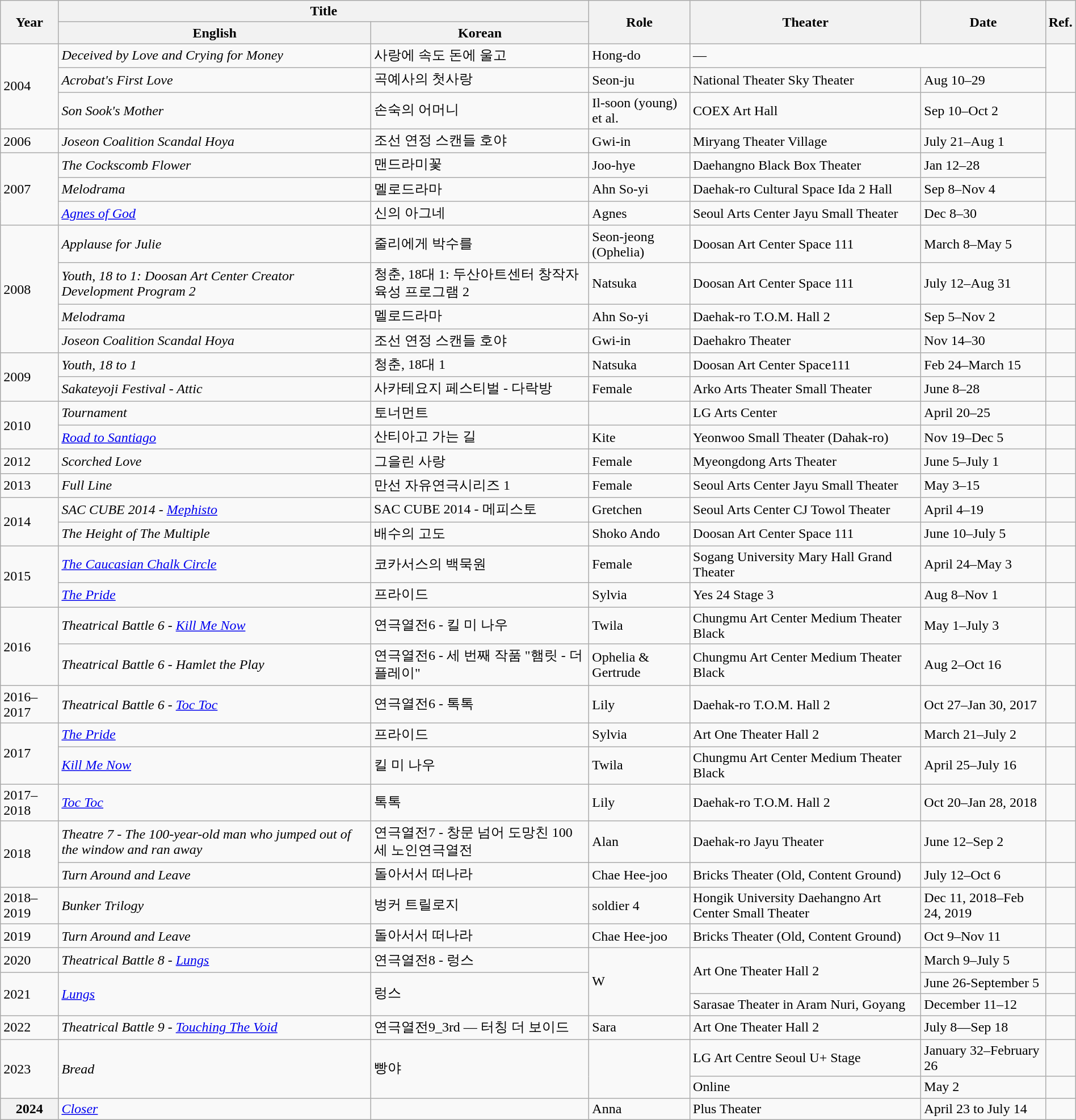<table class="wikitable plainrowheaders sortable" style="clear:none; font-size:100%; padding:0 auto; width:100%; margin:auto">
<tr>
<th scope="col" rowspan="2">Year</th>
<th scope="col" colspan="2">Title</th>
<th scope="col" rowspan="2">Role</th>
<th rowspan="2" scope="col">Theater</th>
<th rowspan="2" scope="col">Date</th>
<th rowspan="2">Ref.</th>
</tr>
<tr>
<th>English</th>
<th>Korean</th>
</tr>
<tr>
<td rowspan="3">2004</td>
<td><em>Deceived by Love and Crying for Money</em></td>
<td>사랑에 속도 돈에 울고</td>
<td>Hong-do</td>
<td colspan="2">—</td>
<td rowspan="2"></td>
</tr>
<tr>
<td><em>Acrobat's First Love</em></td>
<td>곡예사의 첫사랑</td>
<td>Seon-ju</td>
<td>National Theater Sky Theater</td>
<td>Aug 10–29</td>
</tr>
<tr>
<td><em>Son Sook's Mother</em></td>
<td>손숙의 어머니</td>
<td>Il-soon (young) et al.</td>
<td>COEX Art Hall</td>
<td>Sep 10–Oct 2</td>
<td></td>
</tr>
<tr>
<td>2006</td>
<td><em>Joseon Coalition Scandal Hoya</em></td>
<td>조선 연정 스캔들 호야</td>
<td>Gwi-in</td>
<td>Miryang Theater Village</td>
<td>July 21–Aug 1</td>
<td rowspan="3"></td>
</tr>
<tr>
<td rowspan="3">2007</td>
<td><em>The Cockscomb Flower</em></td>
<td>맨드라미꽃</td>
<td>Joo-hye</td>
<td>Daehangno Black Box Theater</td>
<td>Jan 12–28</td>
</tr>
<tr>
<td><em>Melodrama</em></td>
<td>멜로드라마</td>
<td>Ahn So-yi</td>
<td>Daehak-ro Cultural Space Ida 2 Hall</td>
<td>Sep 8–Nov 4</td>
</tr>
<tr>
<td><em><a href='#'>Agnes of God</a></em></td>
<td>신의 아그네</td>
<td>Agnes</td>
<td>Seoul Arts Center Jayu Small Theater</td>
<td>Dec 8–30</td>
<td></td>
</tr>
<tr>
<td rowspan="4">2008</td>
<td><em>Applause for Julie</em></td>
<td>줄리에게 박수를</td>
<td>Seon-jeong (Ophelia)</td>
<td>Doosan Art Center Space 111</td>
<td>March 8–May 5</td>
<td></td>
</tr>
<tr>
<td><em>Youth, 18 to 1: Doosan Art Center Creator Development Program 2</em></td>
<td>청춘, 18대 1: 두산아트센터 창작자 육성 프로그램 2</td>
<td>Natsuka</td>
<td>Doosan Art Center Space 111</td>
<td>July 12–Aug 31</td>
<td></td>
</tr>
<tr>
<td><em>Melodrama</em></td>
<td>멜로드라마</td>
<td>Ahn So-yi</td>
<td>Daehak-ro T.O.M. Hall 2</td>
<td>Sep 5–Nov 2</td>
<td></td>
</tr>
<tr>
<td><em>Joseon Coalition Scandal Hoya</em></td>
<td>조선 연정 스캔들 호야</td>
<td>Gwi-in</td>
<td>Daehakro Theater</td>
<td>Nov 14–30</td>
<td></td>
</tr>
<tr>
<td rowspan="2">2009</td>
<td><em>Youth, 18 to 1</em></td>
<td>청춘, 18대 1</td>
<td>Natsuka</td>
<td>Doosan Art Center Space111</td>
<td>Feb 24–March 15</td>
<td></td>
</tr>
<tr>
<td><em>Sakateyoji Festival - Attic</em></td>
<td>사카테요지 페스티벌 - 다락방</td>
<td>Female</td>
<td>Arko Arts Theater Small Theater</td>
<td>June 8–28</td>
<td></td>
</tr>
<tr>
<td rowspan="2">2010</td>
<td><em>Tournament</em></td>
<td>토너먼트</td>
<td></td>
<td>LG Arts Center</td>
<td>April 20–25</td>
<td></td>
</tr>
<tr>
<td><em><a href='#'>Road to Santiago</a></em></td>
<td>산티아고 가는 길</td>
<td>Kite</td>
<td>Yeonwoo Small Theater (Dahak-ro)</td>
<td>Nov 19–Dec 5</td>
<td></td>
</tr>
<tr>
<td>2012</td>
<td><em>Scorched Love</em></td>
<td>그을린 사랑</td>
<td>Female</td>
<td>Myeongdong Arts Theater</td>
<td>June 5–July 1</td>
<td></td>
</tr>
<tr>
<td>2013</td>
<td><em>Full Line</em></td>
<td>만선 자유연극시리즈 1</td>
<td>Female</td>
<td>Seoul Arts Center Jayu Small Theater</td>
<td>May 3–15</td>
<td></td>
</tr>
<tr>
<td rowspan="2">2014</td>
<td><em>SAC CUBE 2014 - <a href='#'>Mephisto</a></em></td>
<td>SAC CUBE 2014 - 메피스토</td>
<td>Gretchen</td>
<td>Seoul Arts Center CJ Towol Theater</td>
<td>April 4–19</td>
<td></td>
</tr>
<tr>
<td><em>The Height of The Multiple</em></td>
<td>배수의 고도</td>
<td>Shoko Ando</td>
<td>Doosan Art Center Space 111</td>
<td>June 10–July 5</td>
<td></td>
</tr>
<tr>
<td rowspan="2">2015</td>
<td><em><a href='#'>The Caucasian Chalk Circle</a></em></td>
<td>코카서스의 백묵원</td>
<td>Female</td>
<td>Sogang University Mary Hall Grand Theater</td>
<td>April 24–May 3</td>
<td></td>
</tr>
<tr>
<td><em><a href='#'>The Pride</a></em></td>
<td>프라이드</td>
<td>Sylvia</td>
<td>Yes 24 Stage 3</td>
<td>Aug 8–Nov 1</td>
<td></td>
</tr>
<tr>
<td rowspan="2">2016</td>
<td><em>Theatrical Battle 6 - <a href='#'>Kill Me Now</a></em></td>
<td>연극열전6 - 킬 미 나우</td>
<td>Twila</td>
<td>Chungmu Art Center Medium Theater Black</td>
<td>May 1–July 3</td>
<td></td>
</tr>
<tr>
<td><em>Theatrical Battle 6 - Hamlet the Play</em></td>
<td>연극열전6 - 세 번째 작품 "햄릿 - 더 플레이"</td>
<td>Ophelia & Gertrude</td>
<td>Chungmu Art Center Medium Theater Black</td>
<td>Aug 2–Oct 16</td>
<td></td>
</tr>
<tr>
<td>2016–2017</td>
<td><em>Theatrical Battle 6 - <a href='#'>Toc Toc</a></em></td>
<td>연극열전6 - 톡톡</td>
<td>Lily</td>
<td>Daehak-ro T.O.M. Hall 2</td>
<td>Oct 27–Jan 30, 2017</td>
<td></td>
</tr>
<tr>
<td rowspan="2">2017</td>
<td><em><a href='#'>The Pride</a></em></td>
<td>프라이드</td>
<td>Sylvia</td>
<td>Art One Theater Hall 2</td>
<td>March 21–July 2</td>
<td></td>
</tr>
<tr>
<td><em><a href='#'>Kill Me Now</a></em></td>
<td>킬 미 나우</td>
<td>Twila</td>
<td>Chungmu Art Center Medium Theater Black</td>
<td>April 25–July 16</td>
<td></td>
</tr>
<tr>
<td>2017–2018</td>
<td><em><a href='#'>Toc Toc</a></em></td>
<td>톡톡</td>
<td>Lily</td>
<td>Daehak-ro T.O.M. Hall 2</td>
<td>Oct 20–Jan 28, 2018</td>
<td></td>
</tr>
<tr>
<td rowspan="2">2018</td>
<td><em>Theatre 7 - The 100-year-old man who jumped out of the window and ran away</em></td>
<td>연극열전7 - 창문 넘어 도망친 100세 노인연극열전</td>
<td>Alan</td>
<td>Daehak-ro Jayu Theater</td>
<td>June 12–Sep 2</td>
<td></td>
</tr>
<tr>
<td><em>Turn Around and Leave</em></td>
<td>돌아서서 떠나라</td>
<td>Chae Hee-joo</td>
<td>Bricks Theater (Old, Content Ground)</td>
<td>July 12–Oct 6</td>
<td></td>
</tr>
<tr>
<td>2018–2019</td>
<td><em>Bunker Trilogy</em></td>
<td>벙커 트릴로지</td>
<td>soldier 4</td>
<td>Hongik University Daehangno Art Center Small Theater</td>
<td>Dec 11, 2018–Feb 24, 2019</td>
<td></td>
</tr>
<tr>
<td>2019</td>
<td><em>Turn Around and Leave</em></td>
<td>돌아서서 떠나라</td>
<td>Chae Hee-joo</td>
<td>Bricks Theater (Old, Content Ground)</td>
<td>Oct 9–Nov 11</td>
<td></td>
</tr>
<tr>
<td>2020</td>
<td><em>Theatrical Battle 8 - <a href='#'>Lungs</a></em></td>
<td>연극열전8 - 렁스</td>
<td rowspan="3">W</td>
<td rowspan="2">Art One Theater Hall 2</td>
<td>March 9–July 5</td>
<td></td>
</tr>
<tr>
<td rowspan="2">2021</td>
<td rowspan="2"><em><a href='#'>Lungs</a></em></td>
<td rowspan="2">렁스</td>
<td>June 26-September 5</td>
<td></td>
</tr>
<tr>
<td>Sarasae Theater in Aram Nuri, Goyang</td>
<td>December 11–12</td>
<td></td>
</tr>
<tr>
<td>2022</td>
<td><em>Theatrical Battle 9 - <a href='#'>Touching The Void</a></em></td>
<td>연극열전9_3rd — 터칭 더 보이드</td>
<td>Sara</td>
<td>Art One Theater Hall 2</td>
<td>July 8—Sep 18</td>
<td></td>
</tr>
<tr>
<td rowspan="2">2023</td>
<td rowspan="2"><em>Bread</em></td>
<td rowspan="2">빵야</td>
<td rowspan="2"></td>
<td>LG Art Centre Seoul U+ Stage</td>
<td>January 32–February 26</td>
<td></td>
</tr>
<tr>
<td>Online</td>
<td>May 2</td>
<td></td>
</tr>
<tr>
<th scope="row">2024</th>
<td><em><a href='#'>Closer</a></em></td>
<td></td>
<td>Anna</td>
<td>Plus Theater</td>
<td>April 23 to July 14</td>
<td style="text-align:center"></td>
</tr>
</table>
